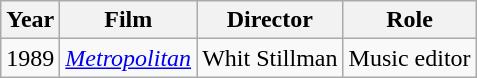<table class="wikitable">
<tr>
<th>Year</th>
<th>Film</th>
<th>Director</th>
<th>Role</th>
</tr>
<tr>
<td>1989</td>
<td><em><a href='#'>Metropolitan</a></em></td>
<td>Whit Stillman</td>
<td>Music editor</td>
</tr>
</table>
